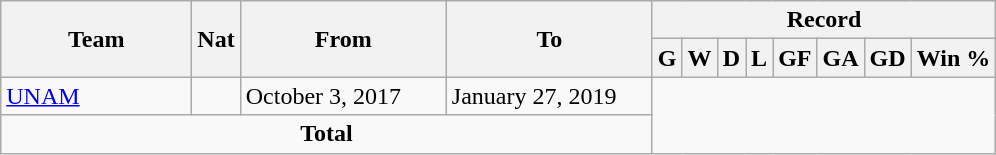<table class="wikitable" style="text-align: center">
<tr>
<th rowspan="2" style="width:120px;">Team</th>
<th rowspan="2" style="width:10px;">Nat</th>
<th rowspan="2" style="width:130px;">From</th>
<th rowspan="2" style="width:130px;">To</th>
<th colspan="8">Record</th>
</tr>
<tr>
<th>G</th>
<th>W</th>
<th>D</th>
<th>L</th>
<th>GF</th>
<th>GA</th>
<th>GD</th>
<th>Win %</th>
</tr>
<tr>
<td style="text-align:left;"><a href='#'>UNAM</a></td>
<td></td>
<td style="text-align:left;">October 3, 2017</td>
<td align="left">January 27, 2019<br></td>
</tr>
<tr>
<td colspan="4"><strong>Total</strong><br></td>
</tr>
</table>
